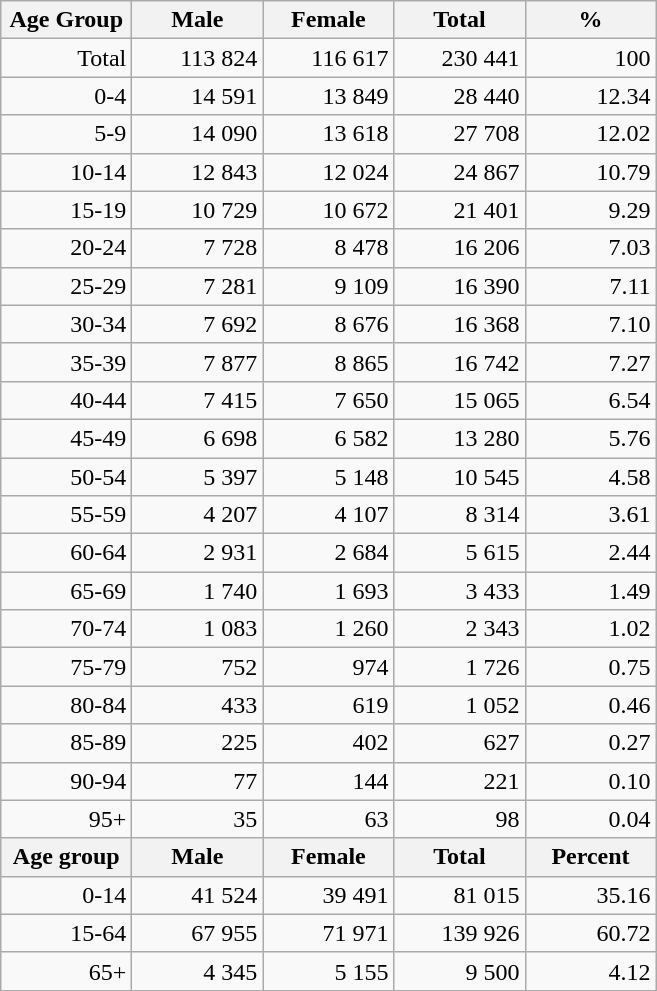<table class="wikitable">
<tr>
<th width="80pt">Age Group</th>
<th width="80pt">Male</th>
<th width="80pt">Female</th>
<th width="80pt">Total</th>
<th width="80pt">%</th>
</tr>
<tr>
<td align="right">Total</td>
<td align="right">113 824</td>
<td align="right">116 617</td>
<td align="right">230 441</td>
<td align="right">100</td>
</tr>
<tr>
<td align="right">0-4</td>
<td align="right">14 591</td>
<td align="right">13 849</td>
<td align="right">28 440</td>
<td align="right">12.34</td>
</tr>
<tr>
<td align="right">5-9</td>
<td align="right">14 090</td>
<td align="right">13 618</td>
<td align="right">27 708</td>
<td align="right">12.02</td>
</tr>
<tr>
<td align="right">10-14</td>
<td align="right">12 843</td>
<td align="right">12 024</td>
<td align="right">24 867</td>
<td align="right">10.79</td>
</tr>
<tr>
<td align="right">15-19</td>
<td align="right">10 729</td>
<td align="right">10 672</td>
<td align="right">21 401</td>
<td align="right">9.29</td>
</tr>
<tr>
<td align="right">20-24</td>
<td align="right">7 728</td>
<td align="right">8 478</td>
<td align="right">16 206</td>
<td align="right">7.03</td>
</tr>
<tr>
<td align="right">25-29</td>
<td align="right">7 281</td>
<td align="right">9 109</td>
<td align="right">16 390</td>
<td align="right">7.11</td>
</tr>
<tr>
<td align="right">30-34</td>
<td align="right">7 692</td>
<td align="right">8 676</td>
<td align="right">16 368</td>
<td align="right">7.10</td>
</tr>
<tr>
<td align="right">35-39</td>
<td align="right">7 877</td>
<td align="right">8 865</td>
<td align="right">16 742</td>
<td align="right">7.27</td>
</tr>
<tr>
<td align="right">40-44</td>
<td align="right">7 415</td>
<td align="right">7 650</td>
<td align="right">15 065</td>
<td align="right">6.54</td>
</tr>
<tr>
<td align="right">45-49</td>
<td align="right">6 698</td>
<td align="right">6 582</td>
<td align="right">13 280</td>
<td align="right">5.76</td>
</tr>
<tr>
<td align="right">50-54</td>
<td align="right">5 397</td>
<td align="right">5 148</td>
<td align="right">10 545</td>
<td align="right">4.58</td>
</tr>
<tr>
<td align="right">55-59</td>
<td align="right">4 207</td>
<td align="right">4 107</td>
<td align="right">8 314</td>
<td align="right">3.61</td>
</tr>
<tr>
<td align="right">60-64</td>
<td align="right">2 931</td>
<td align="right">2 684</td>
<td align="right">5 615</td>
<td align="right">2.44</td>
</tr>
<tr>
<td align="right">65-69</td>
<td align="right">1 740</td>
<td align="right">1 693</td>
<td align="right">3 433</td>
<td align="right">1.49</td>
</tr>
<tr>
<td align="right">70-74</td>
<td align="right">1 083</td>
<td align="right">1 260</td>
<td align="right">2 343</td>
<td align="right">1.02</td>
</tr>
<tr>
<td align="right">75-79</td>
<td align="right">752</td>
<td align="right">974</td>
<td align="right">1 726</td>
<td align="right">0.75</td>
</tr>
<tr>
<td align="right">80-84</td>
<td align="right">433</td>
<td align="right">619</td>
<td align="right">1 052</td>
<td align="right">0.46</td>
</tr>
<tr>
<td align="right">85-89</td>
<td align="right">225</td>
<td align="right">402</td>
<td align="right">627</td>
<td align="right">0.27</td>
</tr>
<tr>
<td align="right">90-94</td>
<td align="right">77</td>
<td align="right">144</td>
<td align="right">221</td>
<td align="right">0.10</td>
</tr>
<tr>
<td align="right">95+</td>
<td align="right">35</td>
<td align="right">63</td>
<td align="right">98</td>
<td align="right">0.04</td>
</tr>
<tr>
<th width="50">Age group</th>
<th width="80pt">Male</th>
<th width="80">Female</th>
<th width="80">Total</th>
<th width="50">Percent</th>
</tr>
<tr>
<td align="right">0-14</td>
<td align="right">41 524</td>
<td align="right">39 491</td>
<td align="right">81 015</td>
<td align="right">35.16</td>
</tr>
<tr>
<td align="right">15-64</td>
<td align="right">67 955</td>
<td align="right">71 971</td>
<td align="right">139 926</td>
<td align="right">60.72</td>
</tr>
<tr>
<td align="right">65+</td>
<td align="right">4 345</td>
<td align="right">5 155</td>
<td align="right">9 500</td>
<td align="right">4.12</td>
</tr>
<tr>
</tr>
</table>
